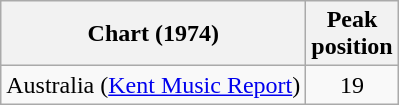<table class="wikitable">
<tr>
<th>Chart (1974)</th>
<th>Peak<br>position</th>
</tr>
<tr>
<td>Australia (<a href='#'>Kent Music Report</a>)</td>
<td style="text-align:center;">19</td>
</tr>
</table>
